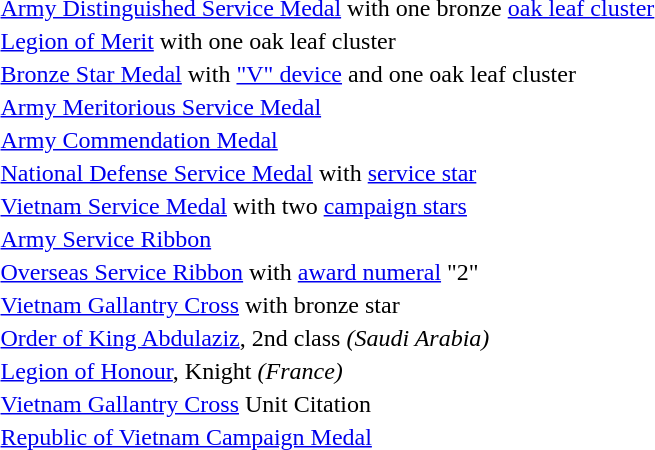<table>
<tr>
<td></td>
<td><a href='#'>Army Distinguished Service Medal</a> with one bronze <a href='#'>oak leaf cluster</a></td>
</tr>
<tr>
<td></td>
<td><a href='#'>Legion of Merit</a> with one oak leaf cluster</td>
</tr>
<tr>
<td></td>
<td><a href='#'>Bronze Star Medal</a> with <a href='#'>"V" device</a> and one oak leaf cluster</td>
</tr>
<tr>
<td></td>
<td><a href='#'>Army Meritorious Service Medal</a></td>
</tr>
<tr>
<td></td>
<td><a href='#'>Army Commendation Medal</a></td>
</tr>
<tr>
<td></td>
<td><a href='#'>National Defense Service Medal</a> with <a href='#'>service star</a></td>
</tr>
<tr>
<td></td>
<td><a href='#'>Vietnam Service Medal</a> with two <a href='#'>campaign stars</a></td>
</tr>
<tr>
<td></td>
<td><a href='#'>Army Service Ribbon</a></td>
</tr>
<tr>
<td><span></span></td>
<td><a href='#'>Overseas Service Ribbon</a> with <a href='#'>award numeral</a> "2"</td>
</tr>
<tr>
<td><span></span></td>
<td><a href='#'>Vietnam Gallantry Cross</a> with bronze star</td>
</tr>
<tr>
<td></td>
<td><a href='#'>Order of King Abdulaziz</a>, 2nd class <em>(Saudi Arabia)</em></td>
</tr>
<tr>
<td></td>
<td><a href='#'>Legion of Honour</a>, Knight <em>(France)</em></td>
</tr>
<tr>
<td></td>
<td><a href='#'>Vietnam Gallantry Cross</a> Unit Citation</td>
</tr>
<tr>
<td></td>
<td><a href='#'>Republic of Vietnam Campaign Medal</a></td>
</tr>
</table>
